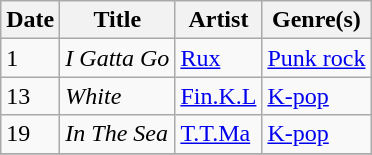<table class="wikitable" style="text-align: left;">
<tr>
<th>Date</th>
<th>Title</th>
<th>Artist</th>
<th>Genre(s)</th>
</tr>
<tr>
<td>1</td>
<td><em>I Gatta Go</em></td>
<td><a href='#'>Rux</a></td>
<td><a href='#'>Punk rock</a></td>
</tr>
<tr>
<td>13</td>
<td><em>White</em></td>
<td><a href='#'>Fin.K.L</a></td>
<td><a href='#'>K-pop</a></td>
</tr>
<tr>
<td>19</td>
<td><em>In The Sea</em></td>
<td><a href='#'>T.T.Ma</a></td>
<td><a href='#'>K-pop</a></td>
</tr>
<tr>
</tr>
</table>
